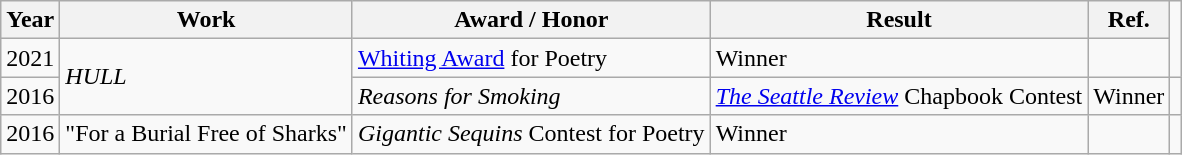<table class="wikitable">
<tr>
<th>Year</th>
<th>Work</th>
<th>Award / Honor</th>
<th>Result</th>
<th>Ref.</th>
</tr>
<tr>
<td>2021</td>
<td rowspan="2"><em>HULL</em></td>
<td><a href='#'>Whiting Award</a> for Poetry</td>
<td>Winner</td>
<td></td>
</tr>
<tr>
<td>2016</td>
<td><em>Reasons for Smoking</em></td>
<td><em><a href='#'>The Seattle Review</a></em> Chapbook Contest</td>
<td>Winner</td>
<td></td>
</tr>
<tr>
<td>2016</td>
<td>"For a Burial Free of Sharks"</td>
<td><em>Gigantic Sequins</em> Contest for Poetry</td>
<td>Winner</td>
<td></td>
</tr>
</table>
